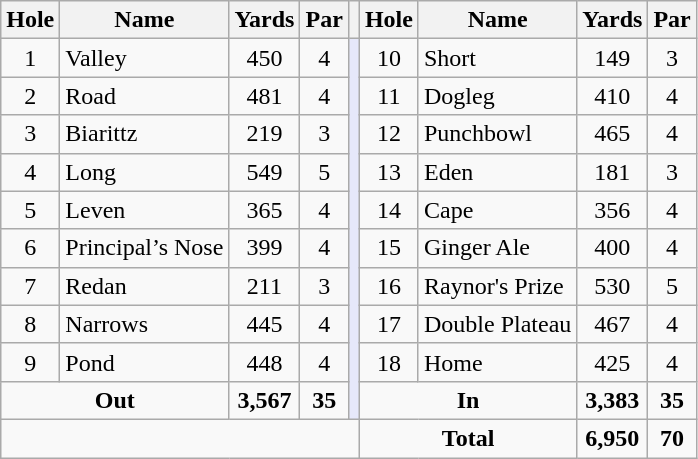<table class=wikitable>
<tr>
<th>Hole</th>
<th>Name</th>
<th>Yards</th>
<th>Par</th>
<th></th>
<th>Hole</th>
<th>Name</th>
<th>Yards</th>
<th>Par</th>
</tr>
<tr>
<td align=center>1</td>
<td>Valley</td>
<td align=center>450</td>
<td align=center>4</td>
<td style="background:#E6E8FA;" rowspan=10></td>
<td align=center>10</td>
<td>Short</td>
<td align=center>149</td>
<td align=center>3</td>
</tr>
<tr>
<td align=center>2</td>
<td>Road</td>
<td align=center>481</td>
<td align=center>4</td>
<td align=center>11</td>
<td>Dogleg</td>
<td align=center>410</td>
<td align=center>4</td>
</tr>
<tr>
<td align=center>3</td>
<td>Biarittz</td>
<td align=center>219</td>
<td align=center>3</td>
<td align=center>12</td>
<td>Punchbowl</td>
<td align=center>465</td>
<td align=center>4</td>
</tr>
<tr>
<td align=center>4</td>
<td>Long</td>
<td align=center>549</td>
<td align=center>5</td>
<td align=center>13</td>
<td>Eden</td>
<td align=center>181</td>
<td align=center>3</td>
</tr>
<tr>
<td align=center>5</td>
<td>Leven</td>
<td align=center>365</td>
<td align=center>4</td>
<td align=center>14</td>
<td>Cape</td>
<td align=center>356</td>
<td align=center>4</td>
</tr>
<tr>
<td align=center>6</td>
<td>Principal’s Nose</td>
<td align=center>399</td>
<td align=center>4</td>
<td align=center>15</td>
<td>Ginger Ale</td>
<td align=center>400</td>
<td align=center>4</td>
</tr>
<tr>
<td align=center>7</td>
<td>Redan</td>
<td align=center>211</td>
<td align=center>3</td>
<td align=center>16</td>
<td>Raynor's Prize</td>
<td align=center>530</td>
<td align=center>5</td>
</tr>
<tr>
<td align=center>8</td>
<td>Narrows</td>
<td align=center>445</td>
<td align=center>4</td>
<td align=center>17</td>
<td>Double Plateau</td>
<td align=center>467</td>
<td align=center>4</td>
</tr>
<tr>
<td align=center>9</td>
<td>Pond</td>
<td align=center>448</td>
<td align=center>4</td>
<td align=center>18</td>
<td>Home</td>
<td align=center>425</td>
<td align=center>4</td>
</tr>
<tr>
<td colspan=2 align=center><strong>Out</strong></td>
<td align=center><strong>3,567</strong></td>
<td align=center><strong>35</strong></td>
<td colspan=2 align=center><strong>In</strong></td>
<td align=center><strong>3,383</strong></td>
<td align=center><strong>35</strong></td>
</tr>
<tr>
<td colspan=5></td>
<td colspan=2 align=center><strong>Total</strong></td>
<td align=center><strong>6,950</strong></td>
<td align=center><strong>70</strong></td>
</tr>
</table>
